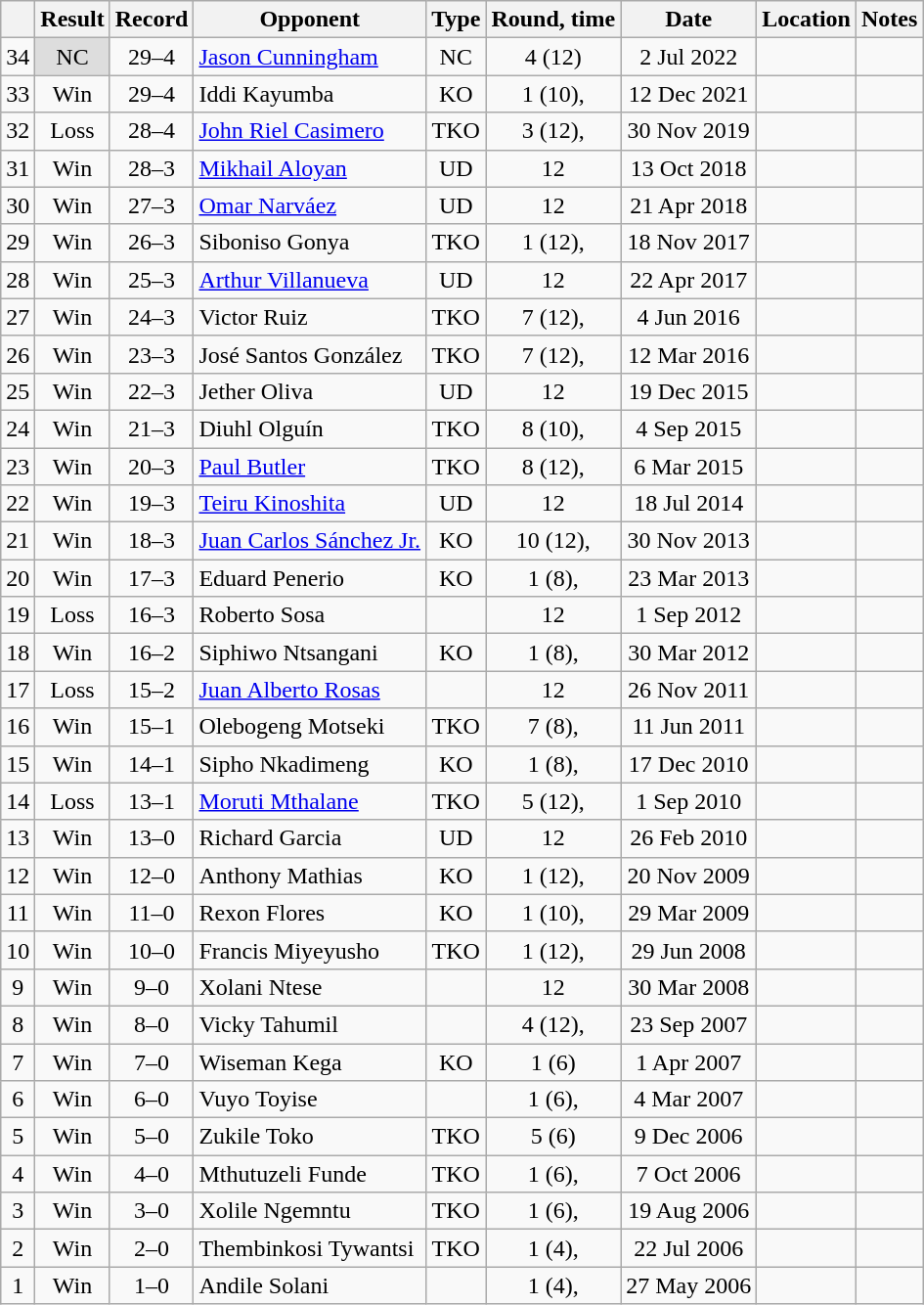<table class=wikitable style=text-align:center>
<tr>
<th></th>
<th>Result</th>
<th>Record</th>
<th>Opponent</th>
<th>Type</th>
<th>Round, time</th>
<th>Date</th>
<th>Location</th>
<th>Notes</th>
</tr>
<tr>
<td>34</td>
<td style=background:#DDD>NC</td>
<td>29–4 </td>
<td align=left><a href='#'>Jason Cunningham</a></td>
<td>NC</td>
<td>4 (12)</td>
<td>2 Jul 2022</td>
<td align=left></td>
<td align=left></td>
</tr>
<tr>
<td>33</td>
<td>Win</td>
<td>29–4</td>
<td align=left>Iddi Kayumba</td>
<td>KO</td>
<td>1 (10), </td>
<td>12 Dec 2021</td>
<td align=left></td>
<td align=left></td>
</tr>
<tr>
<td>32</td>
<td>Loss</td>
<td>28–4</td>
<td align=left><a href='#'>John Riel Casimero</a></td>
<td>TKO</td>
<td>3 (12), </td>
<td>30 Nov 2019</td>
<td align=left></td>
<td align=left></td>
</tr>
<tr>
<td>31</td>
<td>Win</td>
<td>28–3</td>
<td align=left><a href='#'>Mikhail Aloyan</a></td>
<td>UD</td>
<td>12</td>
<td>13 Oct 2018</td>
<td align=left></td>
<td align=left></td>
</tr>
<tr>
<td>30</td>
<td>Win</td>
<td>27–3</td>
<td align=left><a href='#'>Omar Narváez</a></td>
<td>UD</td>
<td>12</td>
<td>21 Apr 2018</td>
<td align=left></td>
<td align=left></td>
</tr>
<tr>
<td>29</td>
<td>Win</td>
<td>26–3</td>
<td align=left>Siboniso Gonya</td>
<td>TKO</td>
<td>1 (12), </td>
<td>18 Nov 2017</td>
<td align=left></td>
<td align=left></td>
</tr>
<tr>
<td>28</td>
<td>Win</td>
<td>25–3</td>
<td align=left><a href='#'>Arthur Villanueva</a></td>
<td>UD</td>
<td>12</td>
<td>22 Apr 2017</td>
<td align=left></td>
<td align=left></td>
</tr>
<tr>
<td>27</td>
<td>Win</td>
<td>24–3</td>
<td align=left>Victor Ruiz</td>
<td>TKO</td>
<td>7 (12), </td>
<td>4 Jun 2016</td>
<td align=left></td>
<td align=left></td>
</tr>
<tr>
<td>26</td>
<td>Win</td>
<td>23–3</td>
<td align=left>José Santos González</td>
<td>TKO</td>
<td>7 (12), </td>
<td>12 Mar 2016</td>
<td align=left></td>
<td align=left></td>
</tr>
<tr>
<td>25</td>
<td>Win</td>
<td>22–3</td>
<td align=left>Jether Oliva</td>
<td>UD</td>
<td>12</td>
<td>19 Dec 2015</td>
<td align=left></td>
<td align=left></td>
</tr>
<tr>
<td>24</td>
<td>Win</td>
<td>21–3</td>
<td align=left>Diuhl Olguín</td>
<td>TKO</td>
<td>8 (10), </td>
<td>4 Sep 2015</td>
<td align=left></td>
<td align=left></td>
</tr>
<tr>
<td>23</td>
<td>Win</td>
<td>20–3</td>
<td align=left><a href='#'>Paul Butler</a></td>
<td>TKO</td>
<td>8 (12), </td>
<td>6 Mar 2015</td>
<td align=left></td>
<td align=left></td>
</tr>
<tr>
<td>22</td>
<td>Win</td>
<td>19–3</td>
<td align=left><a href='#'>Teiru Kinoshita</a></td>
<td>UD</td>
<td>12</td>
<td>18 Jul 2014</td>
<td align=left></td>
<td align=left></td>
</tr>
<tr>
<td>21</td>
<td>Win</td>
<td>18–3</td>
<td align=left><a href='#'>Juan Carlos Sánchez Jr.</a></td>
<td>KO</td>
<td>10 (12), </td>
<td>30 Nov 2013</td>
<td align=left></td>
<td align=left></td>
</tr>
<tr>
<td>20</td>
<td>Win</td>
<td>17–3</td>
<td align=left>Eduard Penerio</td>
<td>KO</td>
<td>1 (8), </td>
<td>23 Mar 2013</td>
<td align=left></td>
<td align=left></td>
</tr>
<tr>
<td>19</td>
<td>Loss</td>
<td>16–3</td>
<td align=left>Roberto Sosa</td>
<td></td>
<td>12</td>
<td>1 Sep 2012</td>
<td align=left></td>
<td align=left></td>
</tr>
<tr>
<td>18</td>
<td>Win</td>
<td>16–2</td>
<td align=left>Siphiwo Ntsangani</td>
<td>KO</td>
<td>1 (8), </td>
<td>30 Mar 2012</td>
<td align=left></td>
<td align=left></td>
</tr>
<tr>
<td>17</td>
<td>Loss</td>
<td>15–2</td>
<td align=left><a href='#'>Juan Alberto Rosas</a></td>
<td></td>
<td>12</td>
<td>26 Nov 2011</td>
<td align=left></td>
<td align=left></td>
</tr>
<tr>
<td>16</td>
<td>Win</td>
<td>15–1</td>
<td align=left>Olebogeng Motseki</td>
<td>TKO</td>
<td>7 (8), </td>
<td>11 Jun 2011</td>
<td align=left></td>
<td align=left></td>
</tr>
<tr>
<td>15</td>
<td>Win</td>
<td>14–1</td>
<td align=left>Sipho Nkadimeng</td>
<td>KO</td>
<td>1 (8), </td>
<td>17 Dec 2010</td>
<td align=left></td>
<td align=left></td>
</tr>
<tr>
<td>14</td>
<td>Loss</td>
<td>13–1</td>
<td align=left><a href='#'>Moruti Mthalane</a></td>
<td>TKO</td>
<td>5 (12), </td>
<td>1 Sep 2010</td>
<td align=left></td>
<td align=left></td>
</tr>
<tr>
<td>13</td>
<td>Win</td>
<td>13–0</td>
<td align=left>Richard Garcia</td>
<td>UD</td>
<td>12</td>
<td>26 Feb 2010</td>
<td align=left></td>
<td align=left></td>
</tr>
<tr>
<td>12</td>
<td>Win</td>
<td>12–0</td>
<td align=left>Anthony Mathias</td>
<td>KO</td>
<td>1 (12), </td>
<td>20 Nov 2009</td>
<td align=left></td>
<td align=left></td>
</tr>
<tr>
<td>11</td>
<td>Win</td>
<td>11–0</td>
<td align=left>Rexon Flores</td>
<td>KO</td>
<td>1 (10), </td>
<td>29 Mar 2009</td>
<td align=left></td>
<td align=left></td>
</tr>
<tr>
<td>10</td>
<td>Win</td>
<td>10–0</td>
<td align=left>Francis Miyeyusho</td>
<td>TKO</td>
<td>1 (12), </td>
<td>29 Jun 2008</td>
<td align=left></td>
<td align=left></td>
</tr>
<tr>
<td>9</td>
<td>Win</td>
<td>9–0</td>
<td align=left>Xolani Ntese</td>
<td></td>
<td>12</td>
<td>30 Mar 2008</td>
<td align=left></td>
<td align=left></td>
</tr>
<tr>
<td>8</td>
<td>Win</td>
<td>8–0</td>
<td align=left>Vicky Tahumil</td>
<td></td>
<td>4 (12), </td>
<td>23 Sep 2007</td>
<td align=left></td>
<td align=left></td>
</tr>
<tr>
<td>7</td>
<td>Win</td>
<td>7–0</td>
<td align=left>Wiseman Kega</td>
<td>KO</td>
<td>1 (6)</td>
<td>1 Apr 2007</td>
<td align=left></td>
<td align=left></td>
</tr>
<tr>
<td>6</td>
<td>Win</td>
<td>6–0</td>
<td align=left>Vuyo Toyise</td>
<td></td>
<td>1 (6), </td>
<td>4 Mar 2007</td>
<td align=left></td>
<td align=left></td>
</tr>
<tr>
<td>5</td>
<td>Win</td>
<td>5–0</td>
<td align=left>Zukile Toko</td>
<td>TKO</td>
<td>5 (6)</td>
<td>9 Dec 2006</td>
<td align=left></td>
<td align=left></td>
</tr>
<tr>
<td>4</td>
<td>Win</td>
<td>4–0</td>
<td align=left>Mthutuzeli Funde</td>
<td>TKO</td>
<td>1 (6), </td>
<td>7 Oct 2006</td>
<td align=left></td>
<td align=left></td>
</tr>
<tr>
<td>3</td>
<td>Win</td>
<td>3–0</td>
<td align=left>Xolile Ngemntu</td>
<td>TKO</td>
<td>1 (6), </td>
<td>19 Aug 2006</td>
<td align=left></td>
<td align=left></td>
</tr>
<tr>
<td>2</td>
<td>Win</td>
<td>2–0</td>
<td align=left>Thembinkosi Tywantsi</td>
<td>TKO</td>
<td>1 (4), </td>
<td>22 Jul 2006</td>
<td align=left></td>
<td align=left></td>
</tr>
<tr>
<td>1</td>
<td>Win</td>
<td>1–0</td>
<td align=left>Andile Solani</td>
<td></td>
<td>1 (4), </td>
<td>27 May 2006</td>
<td align=left></td>
<td align=left></td>
</tr>
</table>
